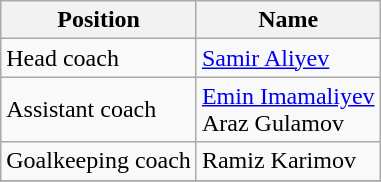<table class="wikitable">
<tr>
<th>Position</th>
<th>Name</th>
</tr>
<tr>
<td>Head coach</td>
<td> <a href='#'>Samir Aliyev</a></td>
</tr>
<tr>
<td>Assistant coach</td>
<td> <a href='#'>Emin Imamaliyev</a> <br>  Araz Gulamov</td>
</tr>
<tr>
<td>Goalkeeping coach</td>
<td> Ramiz Karimov</td>
</tr>
<tr>
</tr>
</table>
